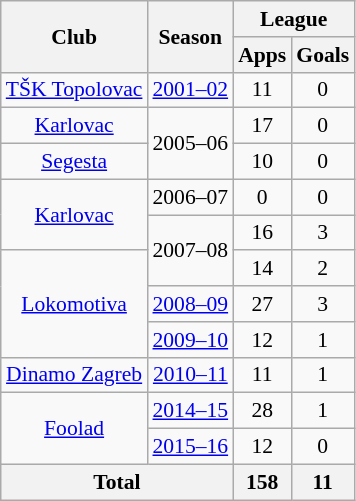<table class="wikitable" style="font-size:90%; text-align: center;">
<tr>
<th rowspan="2">Club</th>
<th rowspan="2">Season</th>
<th colspan="2">League</th>
</tr>
<tr>
<th>Apps</th>
<th>Goals</th>
</tr>
<tr>
<td><a href='#'>TŠK Topolovac</a></td>
<td><a href='#'>2001–02</a></td>
<td>11</td>
<td>0</td>
</tr>
<tr>
<td><a href='#'>Karlovac</a></td>
<td rowspan="2">2005–06</td>
<td>17</td>
<td>0</td>
</tr>
<tr>
<td><a href='#'>Segesta</a></td>
<td>10</td>
<td>0</td>
</tr>
<tr>
<td rowspan="2"><a href='#'>Karlovac</a></td>
<td>2006–07</td>
<td>0</td>
<td>0</td>
</tr>
<tr>
<td rowspan="2">2007–08</td>
<td>16</td>
<td>3</td>
</tr>
<tr>
<td rowspan="3"><a href='#'>Lokomotiva</a></td>
<td>14</td>
<td>2</td>
</tr>
<tr>
<td><a href='#'>2008–09</a></td>
<td>27</td>
<td>3</td>
</tr>
<tr>
<td><a href='#'>2009–10</a></td>
<td>12</td>
<td>1</td>
</tr>
<tr>
<td><a href='#'>Dinamo Zagreb</a></td>
<td><a href='#'>2010–11</a></td>
<td>11</td>
<td>1</td>
</tr>
<tr>
<td rowspan="2"><a href='#'>Foolad</a></td>
<td><a href='#'>2014–15</a></td>
<td>28</td>
<td>1</td>
</tr>
<tr>
<td><a href='#'>2015–16</a></td>
<td>12</td>
<td>0</td>
</tr>
<tr>
<th colspan="2">Total</th>
<th>158</th>
<th>11</th>
</tr>
</table>
